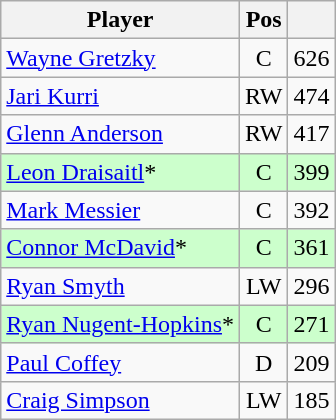<table class="wikitable" style="text-align:center;">
<tr>
<th>Player</th>
<th>Pos</th>
<th></th>
</tr>
<tr>
<td style="text-align:left;"><a href='#'>Wayne Gretzky</a></td>
<td>C</td>
<td>626</td>
</tr>
<tr>
<td style="text-align:left;"><a href='#'>Jari Kurri</a></td>
<td>RW</td>
<td>474</td>
</tr>
<tr>
<td style="text-align:left;"><a href='#'>Glenn Anderson</a></td>
<td>RW</td>
<td>417</td>
</tr>
<tr style="background:#cfc;">
<td style="text-align:left;"><a href='#'>Leon Draisaitl</a>*</td>
<td>C</td>
<td>399</td>
</tr>
<tr>
<td style="text-align:left;"><a href='#'>Mark Messier</a></td>
<td>C</td>
<td>392</td>
</tr>
<tr style="background:#cfc;">
<td style="text-align:left;"><a href='#'>Connor McDavid</a>*</td>
<td>C</td>
<td>361</td>
</tr>
<tr>
<td style="text-align:left;"><a href='#'>Ryan Smyth</a></td>
<td>LW</td>
<td>296</td>
</tr>
<tr style="background:#cfc;">
<td style="text-align:left;"><a href='#'>Ryan Nugent-Hopkins</a>*</td>
<td>C</td>
<td>271</td>
</tr>
<tr>
<td style="text-align:left;"><a href='#'>Paul Coffey</a></td>
<td>D</td>
<td>209</td>
</tr>
<tr>
<td style="text-align:left;"><a href='#'>Craig Simpson</a></td>
<td>LW</td>
<td>185</td>
</tr>
</table>
